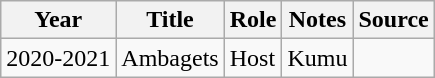<table class="wikitable">
<tr>
<th>Year</th>
<th>Title</th>
<th>Role</th>
<th>Notes</th>
<th>Source</th>
</tr>
<tr>
<td>2020-2021</td>
<td>Ambagets</td>
<td>Host</td>
<td>Kumu</td>
<td></td>
</tr>
</table>
